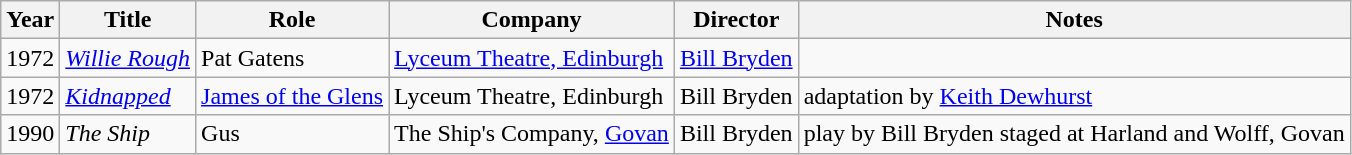<table class="wikitable">
<tr>
<th>Year</th>
<th>Title</th>
<th>Role</th>
<th>Company</th>
<th>Director</th>
<th>Notes</th>
</tr>
<tr>
<td>1972</td>
<td><em><a href='#'>Willie Rough</a></em></td>
<td>Pat Gatens</td>
<td><a href='#'>Lyceum Theatre, Edinburgh</a></td>
<td><a href='#'>Bill Bryden</a></td>
</tr>
<tr>
<td>1972</td>
<td><em><a href='#'>Kidnapped</a></em></td>
<td><a href='#'>James of the Glens</a></td>
<td>Lyceum Theatre, Edinburgh</td>
<td>Bill Bryden</td>
<td>adaptation by <a href='#'>Keith Dewhurst</a></td>
</tr>
<tr>
<td>1990</td>
<td><em>The Ship</em></td>
<td>Gus</td>
<td>The Ship's Company, <a href='#'>Govan</a></td>
<td>Bill Bryden</td>
<td>play by Bill Bryden staged at Harland and Wolff, Govan</td>
</tr>
</table>
